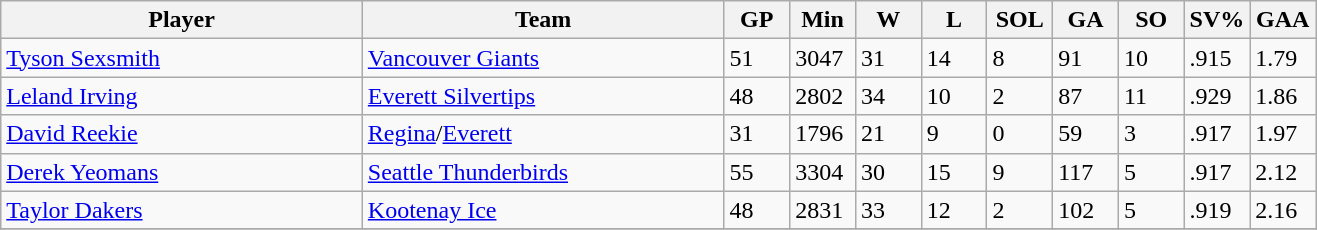<table class="wikitable">
<tr>
<th bgcolor="#DDDDFF" width="27.5%">Player</th>
<th bgcolor="#DDDDFF" width="27.5%">Team</th>
<th bgcolor="#DDDDFF" width="5%">GP</th>
<th bgcolor="#DDDDFF" width="5%">Min</th>
<th bgcolor="#DDDDFF" width="5%">W</th>
<th bgcolor="#DDDDFF" width="5%">L</th>
<th bgcolor="#DDDDFF" width="5%">SOL</th>
<th bgcolor="#DDDDFF" width="5%">GA</th>
<th bgcolor="#DDDDFF" width="5%">SO</th>
<th bgcolor="#DDDDFF" width="5%">SV%</th>
<th bgcolor="#DDDDFF" width="5%">GAA</th>
</tr>
<tr>
<td><a href='#'>Tyson Sexsmith</a></td>
<td><a href='#'>Vancouver Giants</a></td>
<td>51</td>
<td>3047</td>
<td>31</td>
<td>14</td>
<td>8</td>
<td>91</td>
<td>10</td>
<td>.915</td>
<td>1.79</td>
</tr>
<tr>
<td><a href='#'>Leland Irving</a></td>
<td><a href='#'>Everett Silvertips</a></td>
<td>48</td>
<td>2802</td>
<td>34</td>
<td>10</td>
<td>2</td>
<td>87</td>
<td>11</td>
<td>.929</td>
<td>1.86</td>
</tr>
<tr>
<td><a href='#'>David Reekie</a></td>
<td><a href='#'>Regina</a>/<a href='#'>Everett</a></td>
<td>31</td>
<td>1796</td>
<td>21</td>
<td>9</td>
<td>0</td>
<td>59</td>
<td>3</td>
<td>.917</td>
<td>1.97</td>
</tr>
<tr>
<td><a href='#'>Derek Yeomans</a></td>
<td><a href='#'>Seattle Thunderbirds</a></td>
<td>55</td>
<td>3304</td>
<td>30</td>
<td>15</td>
<td>9</td>
<td>117</td>
<td>5</td>
<td>.917</td>
<td>2.12</td>
</tr>
<tr>
<td><a href='#'>Taylor Dakers</a></td>
<td><a href='#'>Kootenay Ice</a></td>
<td>48</td>
<td>2831</td>
<td>33</td>
<td>12</td>
<td>2</td>
<td>102</td>
<td>5</td>
<td>.919</td>
<td>2.16</td>
</tr>
<tr>
</tr>
</table>
